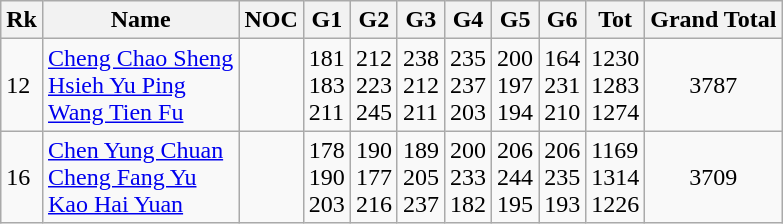<table class="wikitable">
<tr>
<th rowwidth=2>Rk</th>
<th>Name</th>
<th row width=2>NOC</th>
<th>G1</th>
<th>G2</th>
<th>G3</th>
<th>G4</th>
<th>G5</th>
<th>G6</th>
<th>Tot</th>
<th align="center">Grand Total</th>
</tr>
<tr>
<td>12</td>
<td><a href='#'>Cheng Chao Sheng</a> <br> <a href='#'>Hsieh Yu Ping</a><br> <a href='#'>Wang Tien Fu</a></td>
<td></td>
<td>181<br> 183 <br> 211</td>
<td>212<br> 223<br> 245</td>
<td>238<br> 212<br> 211</td>
<td>235<br> 237<br> 203</td>
<td>200<br> 197<br> 194</td>
<td>164<br> 231<br> 210</td>
<td>1230<br> 1283<br> 1274</td>
<td align="center">3787</td>
</tr>
<tr>
<td>16</td>
<td><a href='#'>Chen Yung Chuan</a> <br> <a href='#'>Cheng Fang Yu</a><br> <a href='#'>Kao Hai Yuan</a></td>
<td></td>
<td>178<br> 190<br> 203</td>
<td>190<br> 177<br> 216</td>
<td>189<br> 205<br> 237</td>
<td>200<br> 233<br> 182</td>
<td>206<br> 244<br> 195</td>
<td>206<br> 235<br> 193</td>
<td>1169<br> 1314<br> 1226</td>
<td align="center">3709</td>
</tr>
</table>
